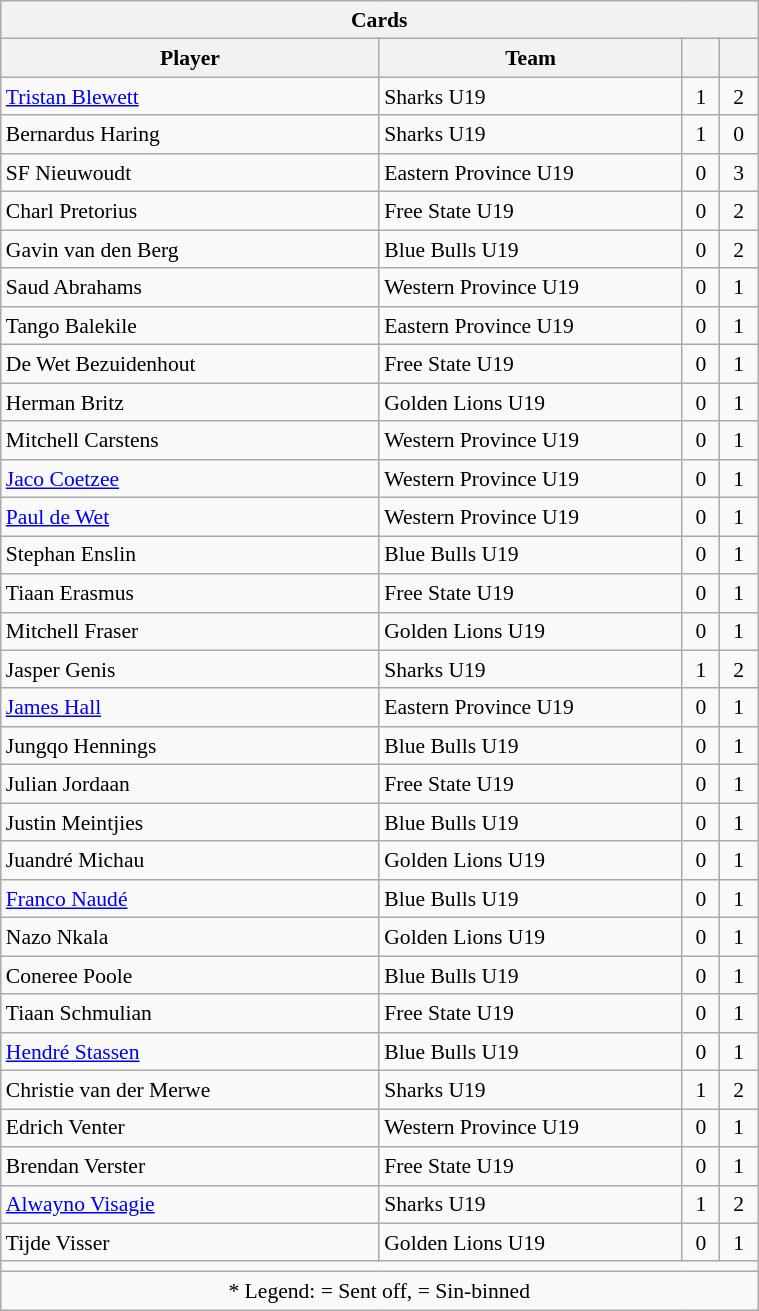<table class="wikitable sortable collapsible collapsed" style="text-align:center; line-height:130%; font-size:90%; width:40%;">
<tr>
<th colspan=4>Cards</th>
</tr>
<tr>
<th style="width:50%;">Player</th>
<th style="width:40%;">Team</th>
<th style="width:5%;"></th>
<th style="width:5%;"><br></th>
</tr>
<tr>
<td style="text-align:left;"><a href='#'>Tristan Blewett</a></td>
<td style="text-align:left;">Sharks U19</td>
<td>1</td>
<td>2</td>
</tr>
<tr>
<td style="text-align:left;">Bernardus Haring</td>
<td style="text-align:left;">Sharks U19</td>
<td>1</td>
<td>0</td>
</tr>
<tr>
<td style="text-align:left;">SF Nieuwoudt</td>
<td style="text-align:left;">Eastern Province U19</td>
<td>0</td>
<td>3</td>
</tr>
<tr>
<td style="text-align:left;">Charl Pretorius</td>
<td style="text-align:left;">Free State U19</td>
<td>0</td>
<td>2</td>
</tr>
<tr>
<td style="text-align:left;">Gavin van den Berg</td>
<td style="text-align:left;">Blue Bulls U19</td>
<td>0</td>
<td>2</td>
</tr>
<tr>
<td style="text-align:left;">Saud Abrahams</td>
<td style="text-align:left;">Western Province U19</td>
<td>0</td>
<td>1</td>
</tr>
<tr>
<td style="text-align:left;">Tango Balekile</td>
<td style="text-align:left;">Eastern Province U19</td>
<td>0</td>
<td>1</td>
</tr>
<tr>
<td style="text-align:left;">De Wet Bezuidenhout</td>
<td style="text-align:left;">Free State U19</td>
<td>0</td>
<td>1</td>
</tr>
<tr>
<td style="text-align:left;">Herman Britz</td>
<td style="text-align:left;">Golden Lions U19</td>
<td>0</td>
<td>1</td>
</tr>
<tr>
<td style="text-align:left;">Mitchell Carstens</td>
<td style="text-align:left;">Western Province U19</td>
<td>0</td>
<td>1</td>
</tr>
<tr>
<td style="text-align:left;"><a href='#'>Jaco Coetzee</a></td>
<td style="text-align:left;">Western Province U19</td>
<td>0</td>
<td>1</td>
</tr>
<tr>
<td style="text-align:left;"><a href='#'>Paul de Wet</a></td>
<td style="text-align:left;">Western Province U19</td>
<td>0</td>
<td>1</td>
</tr>
<tr>
<td style="text-align:left;">Stephan Enslin</td>
<td style="text-align:left;">Blue Bulls U19</td>
<td>0</td>
<td>1</td>
</tr>
<tr>
<td style="text-align:left;">Tiaan Erasmus</td>
<td style="text-align:left;">Free State U19</td>
<td>0</td>
<td>1</td>
</tr>
<tr>
<td style="text-align:left;">Mitchell Fraser</td>
<td style="text-align:left;">Golden Lions U19</td>
<td>0</td>
<td>1</td>
</tr>
<tr>
<td style="text-align:left;">Jasper Genis</td>
<td style="text-align:left;">Sharks U19</td>
<td>1</td>
<td>2</td>
</tr>
<tr>
<td style="text-align:left;"><a href='#'>James Hall</a></td>
<td style="text-align:left;">Eastern Province U19</td>
<td>0</td>
<td>1</td>
</tr>
<tr>
<td style="text-align:left;">Jungqo Hennings</td>
<td style="text-align:left;">Blue Bulls U19</td>
<td>0</td>
<td>1</td>
</tr>
<tr>
<td style="text-align:left;">Julian Jordaan</td>
<td style="text-align:left;">Free State U19</td>
<td>0</td>
<td>1</td>
</tr>
<tr>
<td style="text-align:left;">Justin Meintjies</td>
<td style="text-align:left;">Blue Bulls U19</td>
<td>0</td>
<td>1</td>
</tr>
<tr>
<td style="text-align:left;">Juandré Michau</td>
<td style="text-align:left;">Golden Lions U19</td>
<td>0</td>
<td>1</td>
</tr>
<tr>
<td style="text-align:left;"><a href='#'>Franco Naudé</a></td>
<td style="text-align:left;">Blue Bulls U19</td>
<td>0</td>
<td>1</td>
</tr>
<tr>
<td style="text-align:left;">Nazo Nkala</td>
<td style="text-align:left;">Golden Lions U19</td>
<td>0</td>
<td>1</td>
</tr>
<tr>
<td style="text-align:left;">Coneree Poole</td>
<td style="text-align:left;">Blue Bulls U19</td>
<td>0</td>
<td>1</td>
</tr>
<tr>
<td style="text-align:left;">Tiaan Schmulian</td>
<td style="text-align:left;">Free State U19</td>
<td>0</td>
<td>1</td>
</tr>
<tr>
<td style="text-align:left;"><a href='#'>Hendré Stassen</a></td>
<td style="text-align:left;">Blue Bulls U19</td>
<td>0</td>
<td>1</td>
</tr>
<tr>
<td style="text-align:left;">Christie van der Merwe</td>
<td style="text-align:left;">Sharks U19</td>
<td>1</td>
<td>2</td>
</tr>
<tr>
<td style="text-align:left;">Edrich Venter</td>
<td style="text-align:left;">Western Province U19</td>
<td>0</td>
<td>1</td>
</tr>
<tr>
<td style="text-align:left;">Brendan Verster</td>
<td style="text-align:left;">Free State U19</td>
<td>0</td>
<td>1</td>
</tr>
<tr>
<td style="text-align:left;"><a href='#'>Alwayno Visagie</a></td>
<td style="text-align:left;">Sharks U19</td>
<td>1</td>
<td>2</td>
</tr>
<tr>
<td style="text-align:left;">Tijde Visser</td>
<td style="text-align:left;">Golden Lions U19</td>
<td>0</td>
<td>1</td>
</tr>
<tr>
<td colspan="4"></td>
</tr>
<tr>
<td colspan="4">* Legend:  = Sent off,  = Sin-binned</td>
</tr>
</table>
